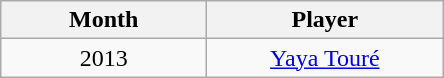<table class="wikitable" style="text-align:center">
<tr>
<th>Month</th>
<th>Player</th>
</tr>
<tr>
<td style="width:130px;">2013</td>
<td style="width:150px;"> <a href='#'>Yaya Touré</a></td>
</tr>
</table>
